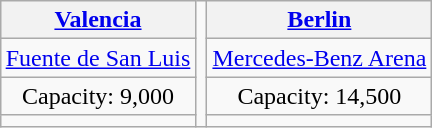<table class="wikitable" style="margin:1em auto; text-align:center">
<tr>
<th><a href='#'>Valencia</a></th>
<td rowspan=4></td>
<th><a href='#'>Berlin</a></th>
</tr>
<tr>
<td><a href='#'>Fuente de San Luis</a></td>
<td><a href='#'>Mercedes-Benz Arena</a></td>
</tr>
<tr>
<td>Capacity: 9,000</td>
<td>Capacity: 14,500</td>
</tr>
<tr>
<td></td>
<td></td>
</tr>
</table>
